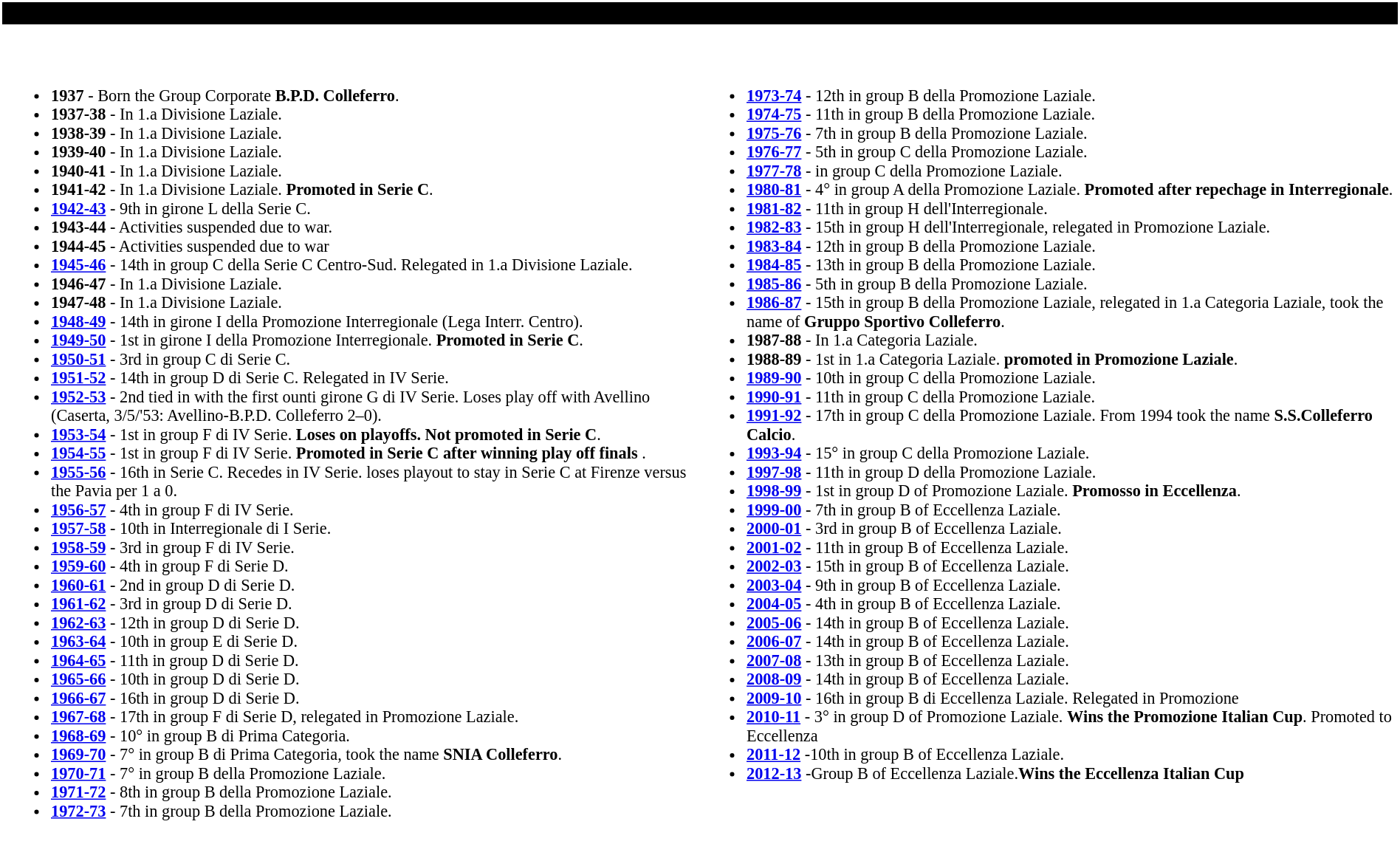<table class="toccolours" style="margin: 0.5em auto; width: 100%; background:white; text-align: left;">
<tr>
<th colspan="2" align=center bgcolor="black"><span> History of Club football Colleferro </span></th>
</tr>
<tr>
<td><br><table style="font-size:93%;">
<tr>
<td valign="top"><br><ul><li><strong>1937</strong> - Born the Group Corporate <strong>B.P.D. Colleferro</strong>.</li><li><strong>1937-38</strong> - In 1.a Divisione Laziale.</li><li><strong>1938-39</strong> - In 1.a Divisione Laziale.</li><li><strong>1939-40</strong> - In 1.a Divisione Laziale.</li><li><strong>1940-41</strong> - In 1.a Divisione Laziale.</li><li><strong>1941-42</strong> - In 1.a Divisione Laziale. <strong>Promoted in Serie C</strong>.</li><li><strong><a href='#'>1942-43</a></strong> - 9th in girone L della Serie C.</li><li><strong>1943-44</strong> - Activities suspended due to war.</li><li><strong>1944-45</strong> - Activities suspended due to war</li><li><strong><a href='#'>1945-46</a></strong> - 14th in group C della Serie C Centro-Sud. Relegated in 1.a Divisione Laziale.</li><li><strong>1946-47</strong> - In 1.a Divisione Laziale.</li><li><strong>1947-48</strong> - In 1.a Divisione Laziale.</li><li><strong><a href='#'>1948-49</a></strong> - 14th in girone I della Promozione Interregionale (Lega Interr. Centro).</li><li><strong><a href='#'>1949-50</a></strong> - 1st in girone I della Promozione Interregionale. <strong>Promoted in Serie C</strong>.</li><li><strong><a href='#'>1950-51</a></strong> - 3rd in group C di Serie C.</li><li><strong><a href='#'>1951-52</a></strong> - 14th in group D di Serie C. Relegated in IV Serie.</li><li><strong><a href='#'>1952-53</a></strong> - 2nd tied in with the first ounti girone G di IV Serie. Loses play off with Avellino (Caserta, 3/5/'53: Avellino-B.P.D. Colleferro 2–0).</li><li><strong><a href='#'>1953-54</a></strong> - 1st in group F di IV Serie. <strong>Loses on playoffs. Not promoted in Serie C</strong>.</li><li><strong><a href='#'>1954-55</a></strong> - 1st in group F di IV Serie. <strong>Promoted in Serie C after winning play off finals </strong>.</li><li><strong><a href='#'>1955-56</a></strong> - 16th in Serie C. Recedes in IV Serie. loses playout to stay in Serie C at Firenze versus the Pavia per 1 a 0.</li><li><strong><a href='#'>1956-57</a></strong> - 4th in group F di IV Serie.</li><li><strong><a href='#'>1957-58</a></strong> - 10th in Interregionale di I Serie.</li><li><strong><a href='#'>1958-59</a></strong> - 3rd in group F di IV Serie.</li><li><strong><a href='#'>1959-60</a></strong> - 4th in group F di Serie D.</li><li><strong><a href='#'>1960-61</a></strong> - 2nd in group D di Serie D.</li><li><strong><a href='#'>1961-62</a></strong> - 3rd in group D di Serie D.</li><li><strong><a href='#'>1962-63</a></strong> - 12th in group D di Serie D.</li><li><strong><a href='#'>1963-64</a></strong> - 10th in group E di Serie D.</li><li><strong><a href='#'>1964-65</a></strong> - 11th in group D di Serie D.</li><li><strong><a href='#'>1965-66</a></strong> - 10th in group D di Serie D.</li><li><strong><a href='#'>1966-67</a></strong> - 16th in group D di Serie D.</li><li><strong><a href='#'>1967-68</a></strong> - 17th in group F di Serie D, relegated in Promozione Laziale.</li><li><strong><a href='#'>1968-69</a></strong> - 10° in group B di Prima Categoria.</li><li><strong><a href='#'>1969-70</a></strong> - 7° in group B di Prima Categoria, took the name <strong>SNIA Colleferro</strong>.</li><li><strong><a href='#'>1970-71</a></strong> - 7° in group B della Promozione Laziale.</li><li><strong><a href='#'>1971-72</a></strong> - 8th in group B della Promozione Laziale.</li><li><strong><a href='#'>1972-73</a></strong> - 7th in group B della Promozione Laziale.</li></ul></td>
<td valign="top" width="50%"><br><ul><li><strong><a href='#'>1973-74</a></strong> - 12th in group B della Promozione Laziale.</li><li><strong><a href='#'>1974-75</a></strong> - 11th in group B della Promozione Laziale.</li><li><strong><a href='#'>1975-76</a></strong> - 7th in group B della Promozione Laziale.</li><li><strong><a href='#'>1976-77</a></strong> - 5th in group C della Promozione Laziale.</li><li><strong><a href='#'>1977-78</a></strong> - in group C della Promozione Laziale.</li><li><strong><a href='#'>1980-81</a></strong> - 4° in group A della Promozione Laziale. <strong>Promoted after repechage in Interregionale</strong>.</li><li><strong><a href='#'>1981-82</a></strong> - 11th in group H dell'Interregionale.</li><li><strong><a href='#'>1982-83</a></strong> - 15th in group H dell'Interregionale, relegated in Promozione Laziale.</li><li><strong><a href='#'>1983-84</a></strong> - 12th in group B della Promozione Laziale.</li><li><strong><a href='#'>1984-85</a></strong> - 13th in group B della Promozione Laziale.</li><li><strong><a href='#'>1985-86</a></strong> - 5th in group B della Promozione Laziale.</li><li><strong><a href='#'>1986-87</a></strong> - 15th in group B della Promozione Laziale, relegated in 1.a Categoria Laziale, took the name of <strong>Gruppo Sportivo Colleferro</strong>.</li><li><strong>1987-88</strong> - In 1.a Categoria Laziale.</li><li><strong>1988-89</strong> - 1st in 1.a Categoria Laziale. <strong>promoted in Promozione Laziale</strong>.</li><li><strong><a href='#'>1989-90</a></strong> - 10th in group C della Promozione Laziale.</li><li><strong><a href='#'>1990-91</a></strong> - 11th in group C della Promozione Laziale.</li><li><strong><a href='#'>1991-92</a></strong> - 17th in group C della Promozione Laziale. From 1994 took the name <strong>S.S.Colleferro Calcio</strong>.</li><li><strong><a href='#'>1993-94</a></strong> - 15° in group C della Promozione Laziale.</li><li><strong><a href='#'>1997-98</a></strong> - 11th in group D della Promozione Laziale.</li><li><strong><a href='#'>1998-99</a></strong> - 1st in group D of Promozione Laziale. <strong>Promosso in Eccellenza</strong>.</li><li><strong><a href='#'>1999-00</a></strong> - 7th in group B of Eccellenza Laziale.</li><li><strong><a href='#'>2000-01</a></strong> - 3rd in group B of Eccellenza Laziale.</li><li><strong><a href='#'>2001-02</a></strong> - 11th in group B of Eccellenza Laziale.</li><li><strong><a href='#'>2002-03</a></strong> - 15th in group B of Eccellenza Laziale.</li><li><strong><a href='#'>2003-04</a></strong> - 9th in group B of Eccellenza Laziale.</li><li><strong><a href='#'>2004-05</a></strong> - 4th in group B of Eccellenza Laziale.</li><li><strong><a href='#'>2005-06</a></strong> - 14th in group B of Eccellenza Laziale.</li><li><strong><a href='#'>2006-07</a></strong> - 14th in group B of  Eccellenza Laziale.</li><li><strong><a href='#'>2007-08</a></strong> - 13th in group B of Eccellenza Laziale.</li><li><strong><a href='#'>2008-09</a></strong> - 14th in group B of Eccellenza Laziale.</li><li><strong><a href='#'>2009-10</a></strong> - 16th in group B di Eccellenza Laziale. Relegated in Promozione</li><li><strong><a href='#'>2010-11</a></strong> - 3° in group D of Promozione Laziale.  <strong>Wins the Promozione Italian Cup</strong>. Promoted to Eccellenza</li><li><strong><a href='#'>2011-12</a></strong> -10th in group B of Eccellenza Laziale.</li><li><strong><a href='#'>2012-13</a></strong> -Group B of Eccellenza Laziale.<strong>Wins the Eccellenza Italian Cup</strong></li></ul></td>
</tr>
</table>
</td>
</tr>
</table>
